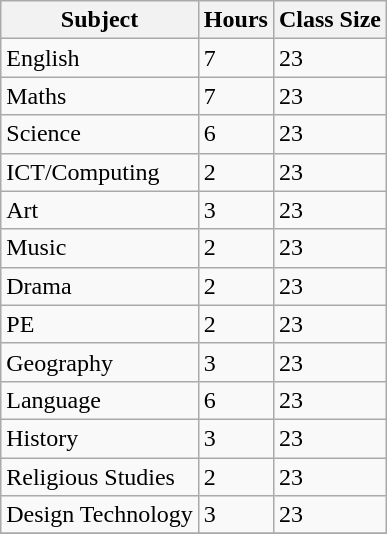<table class="wikitable">
<tr>
<th>Subject</th>
<th>Hours</th>
<th>Class Size</th>
</tr>
<tr>
<td>English</td>
<td>7</td>
<td>23</td>
</tr>
<tr>
<td>Maths</td>
<td>7</td>
<td>23</td>
</tr>
<tr>
<td>Science</td>
<td>6</td>
<td>23</td>
</tr>
<tr>
<td>ICT/Computing</td>
<td>2</td>
<td>23</td>
</tr>
<tr>
<td>Art</td>
<td>3</td>
<td>23</td>
</tr>
<tr>
<td>Music</td>
<td>2</td>
<td>23</td>
</tr>
<tr>
<td>Drama</td>
<td>2</td>
<td>23</td>
</tr>
<tr>
<td>PE</td>
<td>2</td>
<td>23</td>
</tr>
<tr>
<td>Geography</td>
<td>3</td>
<td>23</td>
</tr>
<tr>
<td>Language</td>
<td>6</td>
<td>23</td>
</tr>
<tr>
<td>History</td>
<td>3</td>
<td>23</td>
</tr>
<tr>
<td>Religious Studies</td>
<td>2</td>
<td>23</td>
</tr>
<tr>
<td>Design Technology</td>
<td>3</td>
<td>23</td>
</tr>
<tr>
</tr>
</table>
